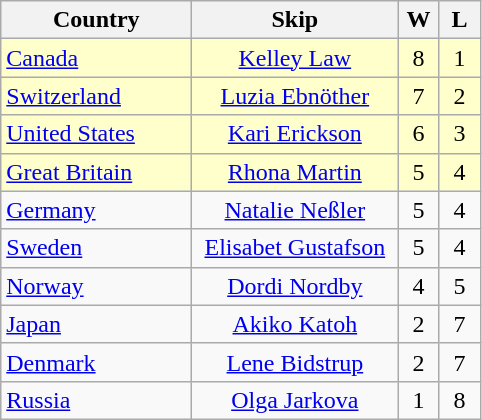<table class="wikitable">
<tr>
<th bgcolor="#efefef" width="120">Country</th>
<th bgcolor="#efefef" width="130">Skip</th>
<th bgcolor="#efefef" width="20">W</th>
<th bgcolor="#efefef" width="20">L</th>
</tr>
<tr align=center bgcolor="#ffffcc">
<td align=left> <a href='#'>Canada</a></td>
<td><a href='#'>Kelley Law</a></td>
<td>8</td>
<td>1</td>
</tr>
<tr align=center bgcolor="#ffffcc">
<td align=left> <a href='#'>Switzerland</a></td>
<td><a href='#'>Luzia Ebnöther</a></td>
<td>7</td>
<td>2</td>
</tr>
<tr align=center bgcolor="#ffffcc">
<td align=left> <a href='#'>United States</a></td>
<td><a href='#'>Kari Erickson</a></td>
<td>6</td>
<td>3</td>
</tr>
<tr align=center bgcolor="#ffffcc">
<td align=left> <a href='#'>Great Britain</a></td>
<td><a href='#'>Rhona Martin</a></td>
<td>5</td>
<td>4</td>
</tr>
<tr align=center>
<td align=left> <a href='#'>Germany</a></td>
<td><a href='#'>Natalie Neßler</a></td>
<td>5</td>
<td>4</td>
</tr>
<tr align=center>
<td align=left> <a href='#'>Sweden</a></td>
<td><a href='#'>Elisabet Gustafson</a></td>
<td>5</td>
<td>4</td>
</tr>
<tr align=center>
<td align=left> <a href='#'>Norway</a></td>
<td><a href='#'>Dordi Nordby</a></td>
<td>4</td>
<td>5</td>
</tr>
<tr align=center>
<td align=left> <a href='#'>Japan</a></td>
<td><a href='#'>Akiko Katoh</a></td>
<td>2</td>
<td>7</td>
</tr>
<tr align=center>
<td align=left> <a href='#'>Denmark</a></td>
<td><a href='#'>Lene Bidstrup</a></td>
<td>2</td>
<td>7</td>
</tr>
<tr align=center>
<td align=left> <a href='#'>Russia</a></td>
<td><a href='#'>Olga Jarkova</a></td>
<td>1</td>
<td>8</td>
</tr>
</table>
